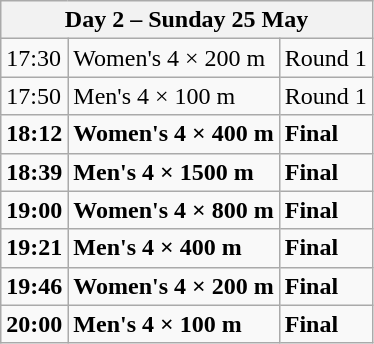<table class="wikitable">
<tr>
<th colspan=3>Day 2 – Sunday 25 May</th>
</tr>
<tr>
<td>17:30</td>
<td>Women's 4 × 200 m</td>
<td>Round 1</td>
</tr>
<tr>
<td>17:50</td>
<td>Men's 4 × 100 m</td>
<td>Round 1</td>
</tr>
<tr>
<td><strong>18:12</strong></td>
<td><strong>Women's 4 × 400 m</strong></td>
<td><strong>Final</strong></td>
</tr>
<tr>
<td><strong>18:39</strong></td>
<td><strong>Men's 4 × 1500 m</strong></td>
<td><strong>Final</strong></td>
</tr>
<tr>
<td><strong>19:00</strong></td>
<td><strong>Women's 4 × 800 m</strong></td>
<td><strong>Final</strong></td>
</tr>
<tr>
<td><strong>19:21</strong></td>
<td><strong>Men's 4 × 400 m</strong></td>
<td><strong>Final</strong></td>
</tr>
<tr>
<td><strong>19:46</strong></td>
<td><strong>Women's 4 × 200 m</strong></td>
<td><strong>Final</strong></td>
</tr>
<tr>
<td><strong>20:00</strong></td>
<td><strong>Men's 4 × 100 m</strong></td>
<td><strong>Final</strong></td>
</tr>
</table>
